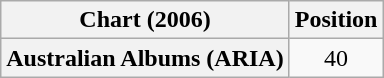<table class="wikitable sortable plainrowheaders">
<tr>
<th>Chart (2006)</th>
<th>Position</th>
</tr>
<tr>
<th scope="row">Australian Albums (ARIA)</th>
<td style="text-align:center;">40</td>
</tr>
</table>
